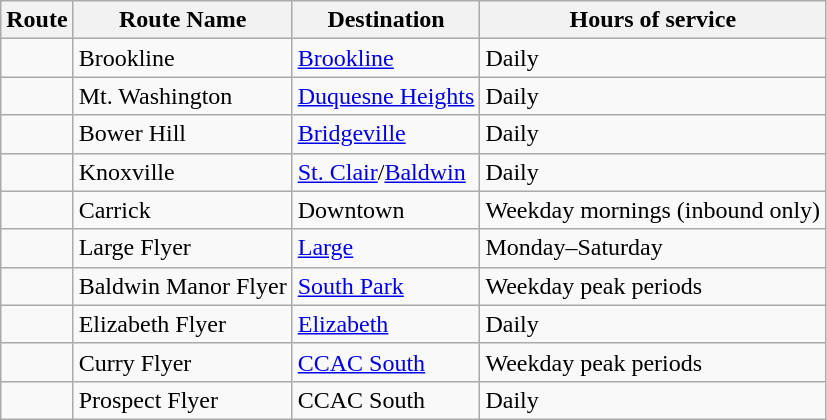<table class="wikitable">
<tr>
<th>Route</th>
<th>Route Name</th>
<th>Destination</th>
<th>Hours of service</th>
</tr>
<tr>
<td></td>
<td>Brookline</td>
<td><a href='#'>Brookline</a></td>
<td>Daily</td>
</tr>
<tr>
<td></td>
<td>Mt. Washington</td>
<td><a href='#'>Duquesne Heights</a></td>
<td>Daily</td>
</tr>
<tr>
<td></td>
<td>Bower Hill</td>
<td><a href='#'>Bridgeville</a></td>
<td>Daily</td>
</tr>
<tr>
<td></td>
<td>Knoxville</td>
<td><a href='#'>St. Clair</a>/<a href='#'>Baldwin</a></td>
<td>Daily</td>
</tr>
<tr>
<td></td>
<td>Carrick</td>
<td>Downtown</td>
<td>Weekday mornings (inbound only)</td>
</tr>
<tr>
<td></td>
<td>Large Flyer</td>
<td><a href='#'>Large</a></td>
<td>Monday–Saturday</td>
</tr>
<tr>
<td></td>
<td>Baldwin Manor Flyer</td>
<td><a href='#'>South Park</a></td>
<td>Weekday peak periods</td>
</tr>
<tr>
<td></td>
<td>Elizabeth Flyer</td>
<td><a href='#'>Elizabeth</a></td>
<td>Daily</td>
</tr>
<tr>
<td></td>
<td>Curry Flyer</td>
<td><a href='#'>CCAC South</a></td>
<td>Weekday peak periods</td>
</tr>
<tr>
<td></td>
<td>Prospect Flyer</td>
<td>CCAC South</td>
<td>Daily</td>
</tr>
</table>
